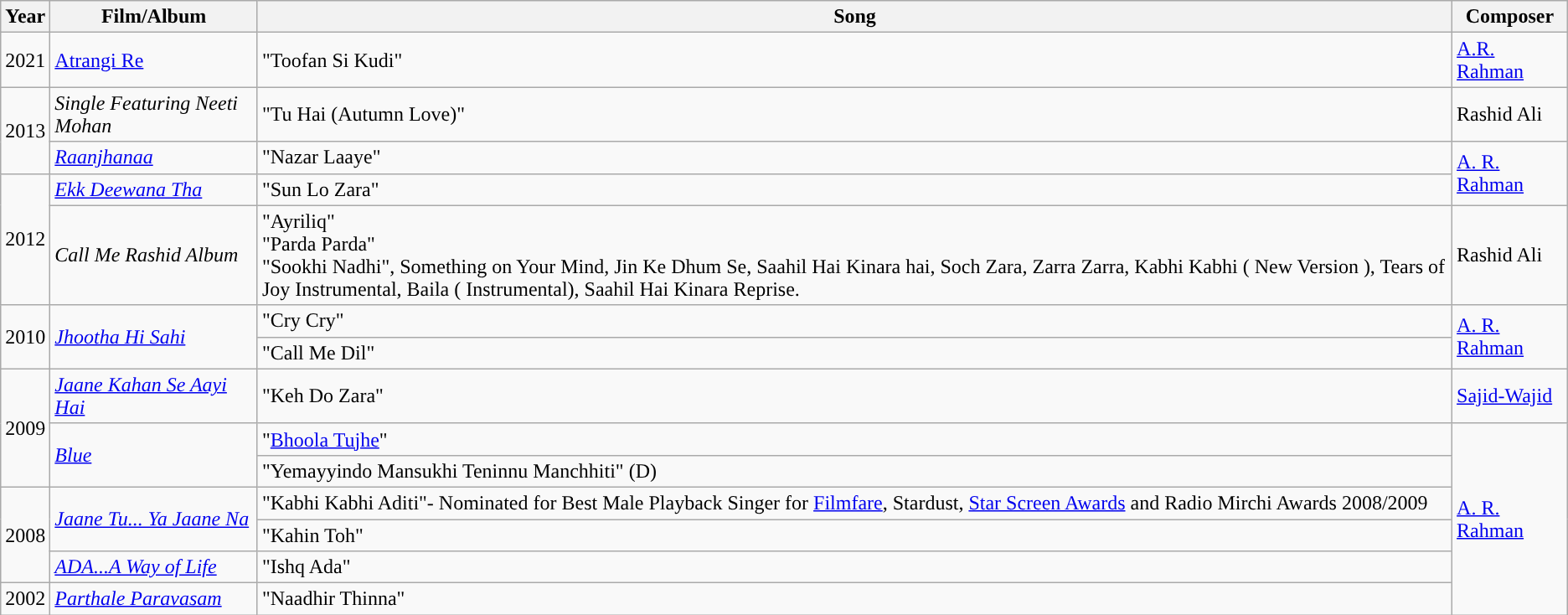<table class="wikitable">
<tr>
<th>Year</th>
<th>Film/Album</th>
<th>Song</th>
<th>Composer</th>
</tr>
<tr>
<td>2021</td>
<td><a href='#'>Atrangi Re</a></td>
<td>"Toofan Si Kudi"</td>
<td><a href='#'>A.R. Rahman</a></td>
</tr>
<tr>
<td rowspan=2>2013</td>
<td><em>Single Featuring Neeti Mohan</em></td>
<td>"Tu Hai (Autumn Love)"</td>
<td>Rashid Ali</td>
</tr>
<tr>
<td><em><a href='#'>Raanjhanaa</a></em></td>
<td>"Nazar Laaye"</td>
<td rowspan=2><a href='#'>A.&nbsp;R. Rahman</a></td>
</tr>
<tr>
<td rowspan="2">2012</td>
<td><em><a href='#'>Ekk Deewana Tha</a></em></td>
<td>"Sun Lo Zara"</td>
</tr>
<tr>
<td><em>Call Me Rashid Album</em></td>
<td>"Ayriliq"<br>"Parda Parda"<br>"Sookhi Nadhi", Something on Your Mind, Jin Ke Dhum Se, Saahil Hai Kinara hai, Soch Zara, Zarra Zarra, Kabhi Kabhi ( New Version ), Tears of Joy Instrumental, Baila ( Instrumental), Saahil Hai Kinara Reprise.</td>
<td>Rashid Ali</td>
</tr>
<tr>
<td rowspan=2>2010</td>
<td rowspan=2><em><a href='#'>Jhootha Hi Sahi</a></em></td>
<td>"Cry Cry"</td>
<td rowspan=2><a href='#'>A.&nbsp;R. Rahman</a></td>
</tr>
<tr>
<td>"Call Me Dil"</td>
</tr>
<tr>
<td rowspan="3">2009</td>
<td><em><a href='#'>Jaane Kahan Se Aayi Hai</a></em></td>
<td>"Keh Do Zara"</td>
<td><a href='#'>Sajid-Wajid</a></td>
</tr>
<tr>
<td rowspan=2><a href='#'><em>Blue</em></a></td>
<td>"<a href='#'>Bhoola Tujhe</a>"</td>
<td rowspan=6><a href='#'>A. R. Rahman</a></td>
</tr>
<tr>
<td>"Yemayyindo Mansukhi Teninnu Manchhiti" (D)</td>
</tr>
<tr>
<td rowspan="3">2008</td>
<td rowspan=2><em><a href='#'>Jaane Tu... Ya Jaane Na</a></em></td>
<td>"Kabhi Kabhi Aditi"- Nominated for Best Male Playback Singer for <a href='#'>Filmfare</a>, Stardust, <a href='#'>Star Screen Awards</a> and Radio Mirchi Awards 2008/2009</td>
</tr>
<tr>
<td>"Kahin Toh"</td>
</tr>
<tr>
<td><em><a href='#'>ADA...A Way of Life</a></em></td>
<td>"Ishq Ada"</td>
</tr>
<tr>
<td>2002</td>
<td><em><a href='#'>Parthale Paravasam</a></em></td>
<td>"Naadhir Thinna"</td>
</tr>
</table>
